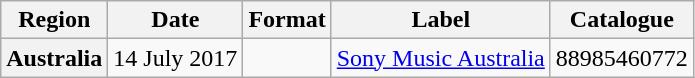<table class="wikitable plainrowheaders">
<tr>
<th>Region</th>
<th>Date</th>
<th>Format</th>
<th>Label</th>
<th>Catalogue</th>
</tr>
<tr>
<th scope="row">Australia</th>
<td>14 July 2017</td>
<td></td>
<td><a href='#'>Sony Music Australia</a></td>
<td>88985460772</td>
</tr>
</table>
